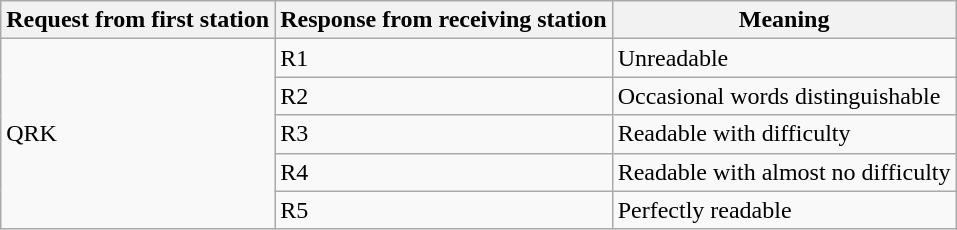<table class="wikitable">
<tr>
<th>Request from first station</th>
<th>Response from receiving station</th>
<th>Meaning</th>
</tr>
<tr>
<td rowspan="5">QRK</td>
<td>R1</td>
<td>Unreadable</td>
</tr>
<tr>
<td>R2</td>
<td>Occasional words distinguishable</td>
</tr>
<tr>
<td>R3</td>
<td>Readable with difficulty</td>
</tr>
<tr>
<td>R4</td>
<td>Readable with almost no difficulty</td>
</tr>
<tr>
<td>R5</td>
<td>Perfectly readable</td>
</tr>
</table>
